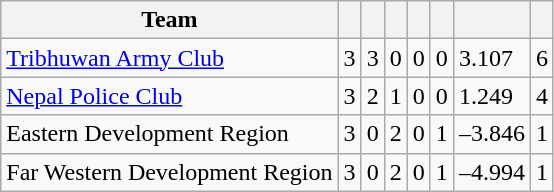<table class="wikitable">
<tr>
<th>Team</th>
<th></th>
<th></th>
<th></th>
<th></th>
<th></th>
<th></th>
<th></th>
</tr>
<tr>
<td><a href='#'>Tribhuwan Army Club</a></td>
<td>3</td>
<td>3</td>
<td>0</td>
<td>0</td>
<td>0</td>
<td>3.107</td>
<td>6</td>
</tr>
<tr>
<td><a href='#'>Nepal Police Club</a></td>
<td>3</td>
<td>2</td>
<td>1</td>
<td>0</td>
<td>0</td>
<td>1.249</td>
<td>4</td>
</tr>
<tr>
<td>Eastern Development Region</td>
<td>3</td>
<td>0</td>
<td>2</td>
<td>0</td>
<td>1</td>
<td>–3.846</td>
<td>1</td>
</tr>
<tr>
<td>Far Western Development Region</td>
<td>3</td>
<td>0</td>
<td>2</td>
<td>0</td>
<td>1</td>
<td>–4.994</td>
<td>1</td>
</tr>
</table>
